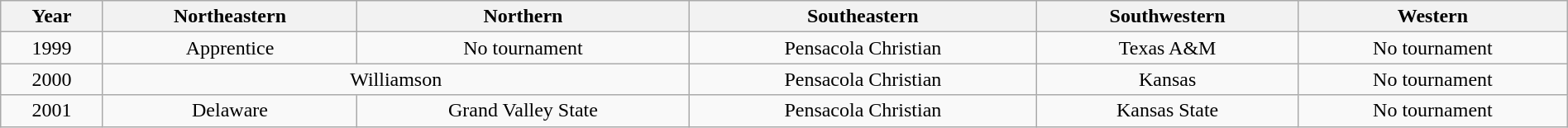<table class="wikitable" style="width:100%; text-align:center;">
<tr>
<th>Year</th>
<th>Northeastern</th>
<th>Northern</th>
<th>Southeastern</th>
<th>Southwestern</th>
<th>Western</th>
</tr>
<tr>
<td>1999</td>
<td>Apprentice</td>
<td>No tournament</td>
<td>Pensacola Christian</td>
<td>Texas A&M</td>
<td>No tournament</td>
</tr>
<tr>
<td>2000</td>
<td colspan=2>Williamson</td>
<td>Pensacola Christian</td>
<td>Kansas</td>
<td>No tournament</td>
</tr>
<tr>
<td>2001</td>
<td>Delaware</td>
<td>Grand Valley State</td>
<td>Pensacola Christian</td>
<td>Kansas State</td>
<td>No tournament</td>
</tr>
</table>
